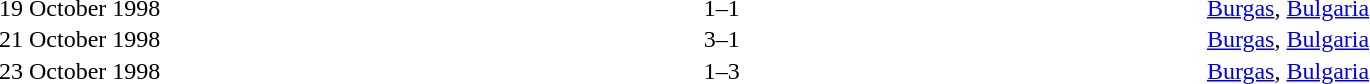<table cellspacing=1 width=85%>
<tr>
<th width=15%></th>
<th width=25%></th>
<th width=10%></th>
<th width=25%></th>
<th width=25%></th>
</tr>
<tr>
<td>19 October 1998</td>
<td align=right></td>
<td align=center>1–1</td>
<td></td>
<td><a href='#'>Burgas</a>, <a href='#'>Bulgaria</a></td>
</tr>
<tr>
<td>21 October 1998</td>
<td align=right></td>
<td align=center>3–1</td>
<td></td>
<td><a href='#'>Burgas</a>, <a href='#'>Bulgaria</a></td>
</tr>
<tr>
<td>23 October 1998</td>
<td align=right></td>
<td align=center>1–3</td>
<td></td>
<td><a href='#'>Burgas</a>, <a href='#'>Bulgaria</a></td>
</tr>
</table>
